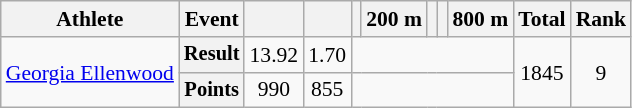<table class=wikitable style=font-size:90%;text-align:center>
<tr>
<th>Athlete</th>
<th>Event</th>
<th></th>
<th></th>
<th></th>
<th>200 m</th>
<th></th>
<th></th>
<th>800 m</th>
<th>Total</th>
<th>Rank</th>
</tr>
<tr>
<td rowspan=2 align=left><a href='#'>Georgia Ellenwood</a></td>
<th style=font-size:95%>Result</th>
<td>13.92</td>
<td>1.70</td>
<td colspan=5></td>
<td rowspan=2>1845</td>
<td rowspan=2>9</td>
</tr>
<tr>
<th style=font-size:95%>Points</th>
<td>990</td>
<td>855</td>
<td colspan=5></td>
</tr>
</table>
